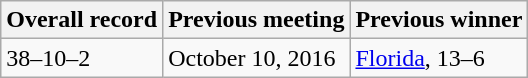<table class="wikitable">
<tr>
<th>Overall record</th>
<th>Previous meeting</th>
<th>Previous winner</th>
</tr>
<tr>
<td>38–10–2</td>
<td>October 10, 2016</td>
<td><a href='#'>Florida</a>, 13–6</td>
</tr>
</table>
